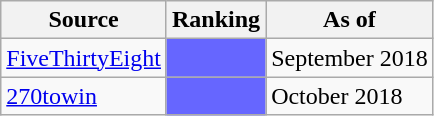<table class="wikitable">
<tr>
<th>Source</th>
<th>Ranking</th>
<th>As of</th>
</tr>
<tr>
<td><a href='#'>FiveThirtyEight</a></td>
<td style="background:#66f"></td>
<td>September 2018</td>
</tr>
<tr>
<td><a href='#'>270towin</a></td>
<td style="background:#66f"></td>
<td>October 2018</td>
</tr>
</table>
